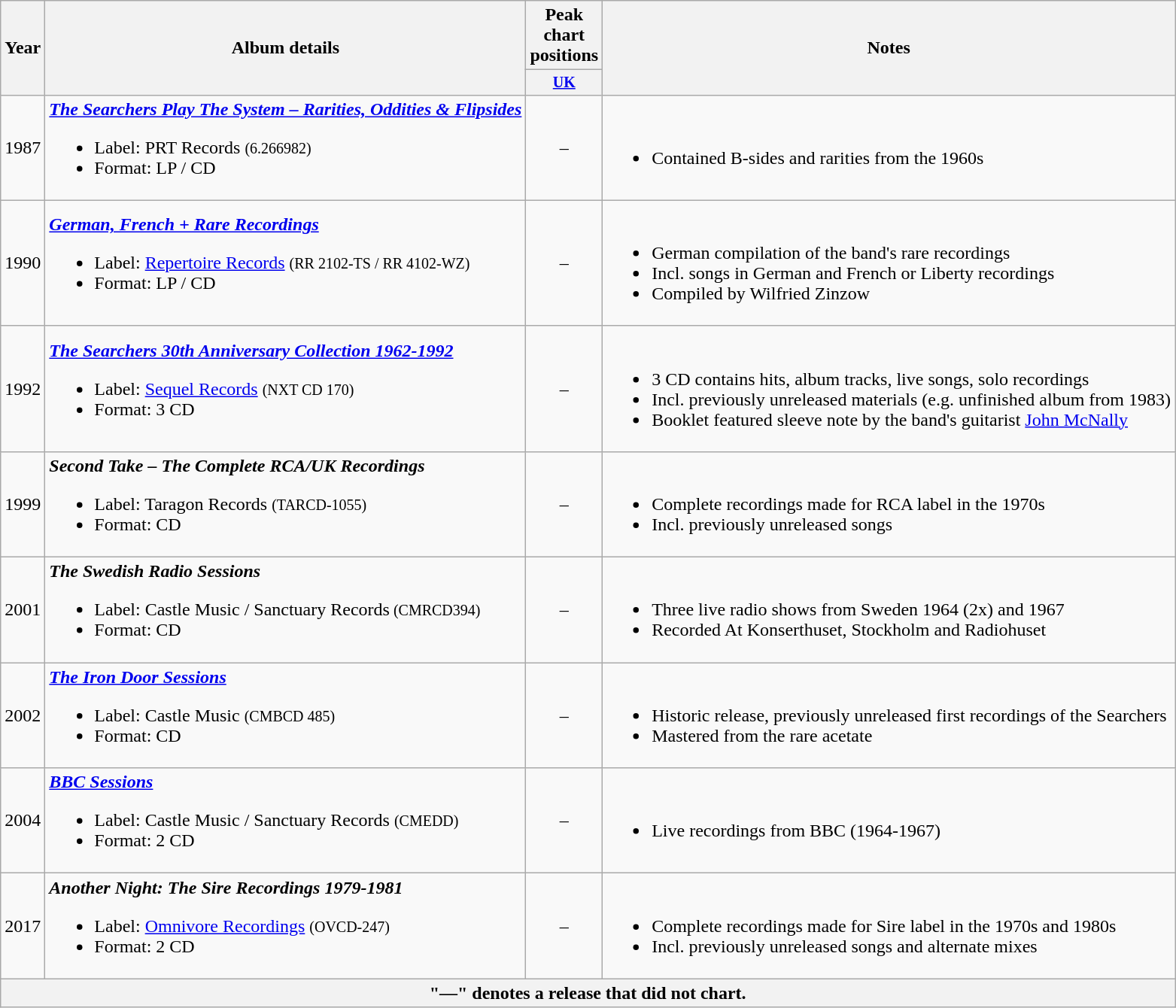<table class="wikitable">
<tr>
<th rowspan=2>Year</th>
<th rowspan=2>Album details</th>
<th>Peak chart positions</th>
<th rowspan=2>Notes</th>
</tr>
<tr style="font-size:smaller;">
<th width="30"><a href='#'>UK</a><br></th>
</tr>
<tr>
<td>1987</td>
<td><strong><em><a href='#'>The Searchers Play The System – Rarities, Oddities & Flipsides</a></em></strong><br><ul><li>Label: PRT Records <small>(6.266982)</small></li><li>Format: LP / CD</li></ul></td>
<td align="center">–</td>
<td><br><ul><li>Contained B-sides and rarities from the 1960s</li></ul></td>
</tr>
<tr>
<td>1990</td>
<td><strong><em> <a href='#'>German, French + Rare Recordings</a></em></strong><br><ul><li>Label: <a href='#'>Repertoire Records</a> <small>(RR 2102-TS / RR 4102-WZ)</small></li><li>Format: LP / CD</li></ul></td>
<td align="center">–</td>
<td><br><ul><li>German compilation of the band's rare recordings</li><li>Incl. songs in German and French or Liberty recordings</li><li>Compiled by Wilfried Zinzow</li></ul></td>
</tr>
<tr>
<td>1992</td>
<td><strong><em><a href='#'>The Searchers 30th Anniversary Collection 1962-1992</a></em></strong><br><ul><li>Label: <a href='#'>Sequel Records</a> <small>(NXT CD 170)</small></li><li>Format: 3 CD</li></ul></td>
<td align="center">–</td>
<td><br><ul><li>3 CD contains hits, album tracks, live songs, solo recordings</li><li>Incl. previously unreleased materials (e.g. unfinished album from 1983)</li><li>Booklet featured sleeve note by the band's guitarist <a href='#'>John McNally</a></li></ul></td>
</tr>
<tr>
<td>1999</td>
<td><strong><em> Second Take – The Complete RCA/UK Recordings</em></strong><br><ul><li>Label: Taragon Records  <small>(TARCD-1055)</small></li><li>Format: CD</li></ul></td>
<td align="center">–</td>
<td><br><ul><li>Complete recordings made for RCA label in the 1970s</li><li>Incl. previously unreleased songs</li></ul></td>
</tr>
<tr>
<td>2001</td>
<td><strong><em> The Swedish Radio Sessions</em></strong><br><ul><li>Label: Castle Music / Sanctuary Records<small> (CMRCD394)</small></li><li>Format: CD</li></ul></td>
<td align="center">–</td>
<td><br><ul><li>Three live radio shows from Sweden 1964 (2x) and 1967</li><li>Recorded At Konserthuset, Stockholm and Radiohuset</li></ul></td>
</tr>
<tr>
<td>2002</td>
<td><strong><em> <a href='#'>The Iron Door Sessions</a> </em></strong><br><ul><li>Label: Castle Music <small>(CMBCD 485)</small></li><li>Format: CD</li></ul></td>
<td align="center">–</td>
<td><br><ul><li>Historic release, previously unreleased first recordings of the Searchers</li><li>Mastered from the rare acetate</li></ul></td>
</tr>
<tr>
<td>2004</td>
<td><strong><em><a href='#'>BBC Sessions</a></em></strong><br><ul><li>Label: Castle Music / Sanctuary Records <small> (CMEDD)</small></li><li>Format: 2 CD</li></ul></td>
<td align="center">–</td>
<td><br><ul><li>Live recordings from BBC (1964-1967)</li></ul></td>
</tr>
<tr>
<td>2017</td>
<td><strong><em> Another Night: The Sire Recordings 1979-1981</em></strong><br><ul><li>Label: <a href='#'>Omnivore Recordings</a>  <small>(OVCD-247)</small></li><li>Format: 2 CD</li></ul></td>
<td align="center">–</td>
<td><br><ul><li>Complete recordings made for Sire label in the 1970s and 1980s</li><li>Incl. previously unreleased songs and alternate mixes</li></ul></td>
</tr>
<tr>
<th colspan="4">"—" denotes a release that did not chart.</th>
</tr>
</table>
